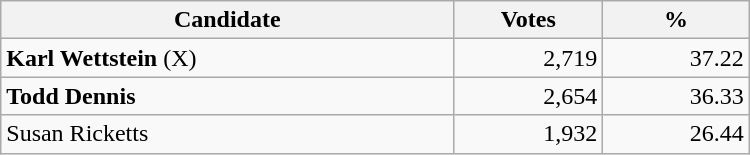<table style="width:500px;" class="wikitable">
<tr>
<th align="center">Candidate</th>
<th align="center">Votes</th>
<th align="center">%</th>
</tr>
<tr>
<td align="left"><strong>Karl Wettstein</strong> (X)</td>
<td align="right">2,719</td>
<td align="right">37.22</td>
</tr>
<tr>
<td align="left"><strong>Todd Dennis</strong></td>
<td align="right">2,654</td>
<td align="right">36.33</td>
</tr>
<tr>
<td align="left">Susan Ricketts</td>
<td align="right">1,932</td>
<td align="right">26.44</td>
</tr>
</table>
